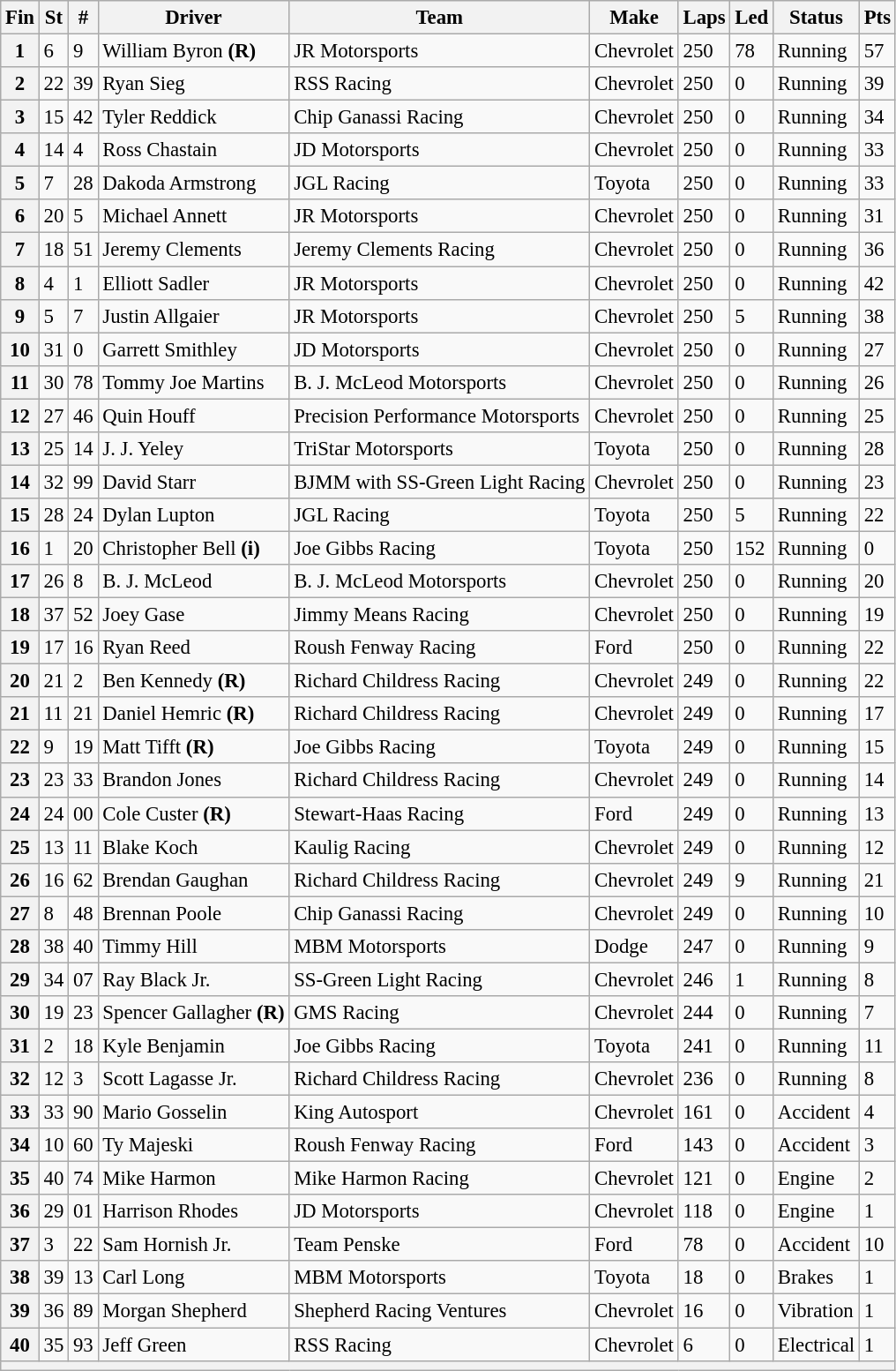<table class="wikitable" style="font-size:95%">
<tr>
<th>Fin</th>
<th>St</th>
<th>#</th>
<th>Driver</th>
<th>Team</th>
<th>Make</th>
<th>Laps</th>
<th>Led</th>
<th>Status</th>
<th>Pts</th>
</tr>
<tr>
<th>1</th>
<td>6</td>
<td>9</td>
<td>William Byron <strong>(R)</strong></td>
<td>JR Motorsports</td>
<td>Chevrolet</td>
<td>250</td>
<td>78</td>
<td>Running</td>
<td>57</td>
</tr>
<tr>
<th>2</th>
<td>22</td>
<td>39</td>
<td>Ryan Sieg</td>
<td>RSS Racing</td>
<td>Chevrolet</td>
<td>250</td>
<td>0</td>
<td>Running</td>
<td>39</td>
</tr>
<tr>
<th>3</th>
<td>15</td>
<td>42</td>
<td>Tyler Reddick</td>
<td>Chip Ganassi Racing</td>
<td>Chevrolet</td>
<td>250</td>
<td>0</td>
<td>Running</td>
<td>34</td>
</tr>
<tr>
<th>4</th>
<td>14</td>
<td>4</td>
<td>Ross Chastain</td>
<td>JD Motorsports</td>
<td>Chevrolet</td>
<td>250</td>
<td>0</td>
<td>Running</td>
<td>33</td>
</tr>
<tr>
<th>5</th>
<td>7</td>
<td>28</td>
<td>Dakoda Armstrong</td>
<td>JGL Racing</td>
<td>Toyota</td>
<td>250</td>
<td>0</td>
<td>Running</td>
<td>33</td>
</tr>
<tr>
<th>6</th>
<td>20</td>
<td>5</td>
<td>Michael Annett</td>
<td>JR Motorsports</td>
<td>Chevrolet</td>
<td>250</td>
<td>0</td>
<td>Running</td>
<td>31</td>
</tr>
<tr>
<th>7</th>
<td>18</td>
<td>51</td>
<td>Jeremy Clements</td>
<td>Jeremy Clements Racing</td>
<td>Chevrolet</td>
<td>250</td>
<td>0</td>
<td>Running</td>
<td>36</td>
</tr>
<tr>
<th>8</th>
<td>4</td>
<td>1</td>
<td>Elliott Sadler</td>
<td>JR Motorsports</td>
<td>Chevrolet</td>
<td>250</td>
<td>0</td>
<td>Running</td>
<td>42</td>
</tr>
<tr>
<th>9</th>
<td>5</td>
<td>7</td>
<td>Justin Allgaier</td>
<td>JR Motorsports</td>
<td>Chevrolet</td>
<td>250</td>
<td>5</td>
<td>Running</td>
<td>38</td>
</tr>
<tr>
<th>10</th>
<td>31</td>
<td>0</td>
<td>Garrett Smithley</td>
<td>JD Motorsports</td>
<td>Chevrolet</td>
<td>250</td>
<td>0</td>
<td>Running</td>
<td>27</td>
</tr>
<tr>
<th>11</th>
<td>30</td>
<td>78</td>
<td>Tommy Joe Martins</td>
<td>B. J. McLeod Motorsports</td>
<td>Chevrolet</td>
<td>250</td>
<td>0</td>
<td>Running</td>
<td>26</td>
</tr>
<tr>
<th>12</th>
<td>27</td>
<td>46</td>
<td>Quin Houff</td>
<td>Precision Performance Motorsports</td>
<td>Chevrolet</td>
<td>250</td>
<td>0</td>
<td>Running</td>
<td>25</td>
</tr>
<tr>
<th>13</th>
<td>25</td>
<td>14</td>
<td>J. J. Yeley</td>
<td>TriStar Motorsports</td>
<td>Toyota</td>
<td>250</td>
<td>0</td>
<td>Running</td>
<td>28</td>
</tr>
<tr>
<th>14</th>
<td>32</td>
<td>99</td>
<td>David Starr</td>
<td>BJMM with SS-Green Light Racing</td>
<td>Chevrolet</td>
<td>250</td>
<td>0</td>
<td>Running</td>
<td>23</td>
</tr>
<tr>
<th>15</th>
<td>28</td>
<td>24</td>
<td>Dylan Lupton</td>
<td>JGL Racing</td>
<td>Toyota</td>
<td>250</td>
<td>5</td>
<td>Running</td>
<td>22</td>
</tr>
<tr>
<th>16</th>
<td>1</td>
<td>20</td>
<td>Christopher Bell <strong>(i)</strong></td>
<td>Joe Gibbs Racing</td>
<td>Toyota</td>
<td>250</td>
<td>152</td>
<td>Running</td>
<td>0</td>
</tr>
<tr>
<th>17</th>
<td>26</td>
<td>8</td>
<td>B. J. McLeod</td>
<td>B. J. McLeod Motorsports</td>
<td>Chevrolet</td>
<td>250</td>
<td>0</td>
<td>Running</td>
<td>20</td>
</tr>
<tr>
<th>18</th>
<td>37</td>
<td>52</td>
<td>Joey Gase</td>
<td>Jimmy Means Racing</td>
<td>Chevrolet</td>
<td>250</td>
<td>0</td>
<td>Running</td>
<td>19</td>
</tr>
<tr>
<th>19</th>
<td>17</td>
<td>16</td>
<td>Ryan Reed</td>
<td>Roush Fenway Racing</td>
<td>Ford</td>
<td>250</td>
<td>0</td>
<td>Running</td>
<td>22</td>
</tr>
<tr>
<th>20</th>
<td>21</td>
<td>2</td>
<td>Ben Kennedy <strong>(R)</strong></td>
<td>Richard Childress Racing</td>
<td>Chevrolet</td>
<td>249</td>
<td>0</td>
<td>Running</td>
<td>22</td>
</tr>
<tr>
<th>21</th>
<td>11</td>
<td>21</td>
<td>Daniel Hemric <strong>(R)</strong></td>
<td>Richard Childress Racing</td>
<td>Chevrolet</td>
<td>249</td>
<td>0</td>
<td>Running</td>
<td>17</td>
</tr>
<tr>
<th>22</th>
<td>9</td>
<td>19</td>
<td>Matt Tifft <strong>(R)</strong></td>
<td>Joe Gibbs Racing</td>
<td>Toyota</td>
<td>249</td>
<td>0</td>
<td>Running</td>
<td>15</td>
</tr>
<tr>
<th>23</th>
<td>23</td>
<td>33</td>
<td>Brandon Jones</td>
<td>Richard Childress Racing</td>
<td>Chevrolet</td>
<td>249</td>
<td>0</td>
<td>Running</td>
<td>14</td>
</tr>
<tr>
<th>24</th>
<td>24</td>
<td>00</td>
<td>Cole Custer <strong>(R)</strong></td>
<td>Stewart-Haas Racing</td>
<td>Ford</td>
<td>249</td>
<td>0</td>
<td>Running</td>
<td>13</td>
</tr>
<tr>
<th>25</th>
<td>13</td>
<td>11</td>
<td>Blake Koch</td>
<td>Kaulig Racing</td>
<td>Chevrolet</td>
<td>249</td>
<td>0</td>
<td>Running</td>
<td>12</td>
</tr>
<tr>
<th>26</th>
<td>16</td>
<td>62</td>
<td>Brendan Gaughan</td>
<td>Richard Childress Racing</td>
<td>Chevrolet</td>
<td>249</td>
<td>9</td>
<td>Running</td>
<td>21</td>
</tr>
<tr>
<th>27</th>
<td>8</td>
<td>48</td>
<td>Brennan Poole</td>
<td>Chip Ganassi Racing</td>
<td>Chevrolet</td>
<td>249</td>
<td>0</td>
<td>Running</td>
<td>10</td>
</tr>
<tr>
<th>28</th>
<td>38</td>
<td>40</td>
<td>Timmy Hill</td>
<td>MBM Motorsports</td>
<td>Dodge</td>
<td>247</td>
<td>0</td>
<td>Running</td>
<td>9</td>
</tr>
<tr>
<th>29</th>
<td>34</td>
<td>07</td>
<td>Ray Black Jr.</td>
<td>SS-Green Light Racing</td>
<td>Chevrolet</td>
<td>246</td>
<td>1</td>
<td>Running</td>
<td>8</td>
</tr>
<tr>
<th>30</th>
<td>19</td>
<td>23</td>
<td>Spencer Gallagher <strong>(R)</strong></td>
<td>GMS Racing</td>
<td>Chevrolet</td>
<td>244</td>
<td>0</td>
<td>Running</td>
<td>7</td>
</tr>
<tr>
<th>31</th>
<td>2</td>
<td>18</td>
<td>Kyle Benjamin</td>
<td>Joe Gibbs Racing</td>
<td>Toyota</td>
<td>241</td>
<td>0</td>
<td>Running</td>
<td>11</td>
</tr>
<tr>
<th>32</th>
<td>12</td>
<td>3</td>
<td>Scott Lagasse Jr.</td>
<td>Richard Childress Racing</td>
<td>Chevrolet</td>
<td>236</td>
<td>0</td>
<td>Running</td>
<td>8</td>
</tr>
<tr>
<th>33</th>
<td>33</td>
<td>90</td>
<td>Mario Gosselin</td>
<td>King Autosport</td>
<td>Chevrolet</td>
<td>161</td>
<td>0</td>
<td>Accident</td>
<td>4</td>
</tr>
<tr>
<th>34</th>
<td>10</td>
<td>60</td>
<td>Ty Majeski</td>
<td>Roush Fenway Racing</td>
<td>Ford</td>
<td>143</td>
<td>0</td>
<td>Accident</td>
<td>3</td>
</tr>
<tr>
<th>35</th>
<td>40</td>
<td>74</td>
<td>Mike Harmon</td>
<td>Mike Harmon Racing</td>
<td>Chevrolet</td>
<td>121</td>
<td>0</td>
<td>Engine</td>
<td>2</td>
</tr>
<tr>
<th>36</th>
<td>29</td>
<td>01</td>
<td>Harrison Rhodes</td>
<td>JD Motorsports</td>
<td>Chevrolet</td>
<td>118</td>
<td>0</td>
<td>Engine</td>
<td>1</td>
</tr>
<tr>
<th>37</th>
<td>3</td>
<td>22</td>
<td>Sam Hornish Jr.</td>
<td>Team Penske</td>
<td>Ford</td>
<td>78</td>
<td>0</td>
<td>Accident</td>
<td>10</td>
</tr>
<tr>
<th>38</th>
<td>39</td>
<td>13</td>
<td>Carl Long</td>
<td>MBM Motorsports</td>
<td>Toyota</td>
<td>18</td>
<td>0</td>
<td>Brakes</td>
<td>1</td>
</tr>
<tr>
<th>39</th>
<td>36</td>
<td>89</td>
<td>Morgan Shepherd</td>
<td>Shepherd Racing Ventures</td>
<td>Chevrolet</td>
<td>16</td>
<td>0</td>
<td>Vibration</td>
<td>1</td>
</tr>
<tr>
<th>40</th>
<td>35</td>
<td>93</td>
<td>Jeff Green</td>
<td>RSS Racing</td>
<td>Chevrolet</td>
<td>6</td>
<td>0</td>
<td>Electrical</td>
<td>1</td>
</tr>
<tr>
<th colspan="10"></th>
</tr>
</table>
